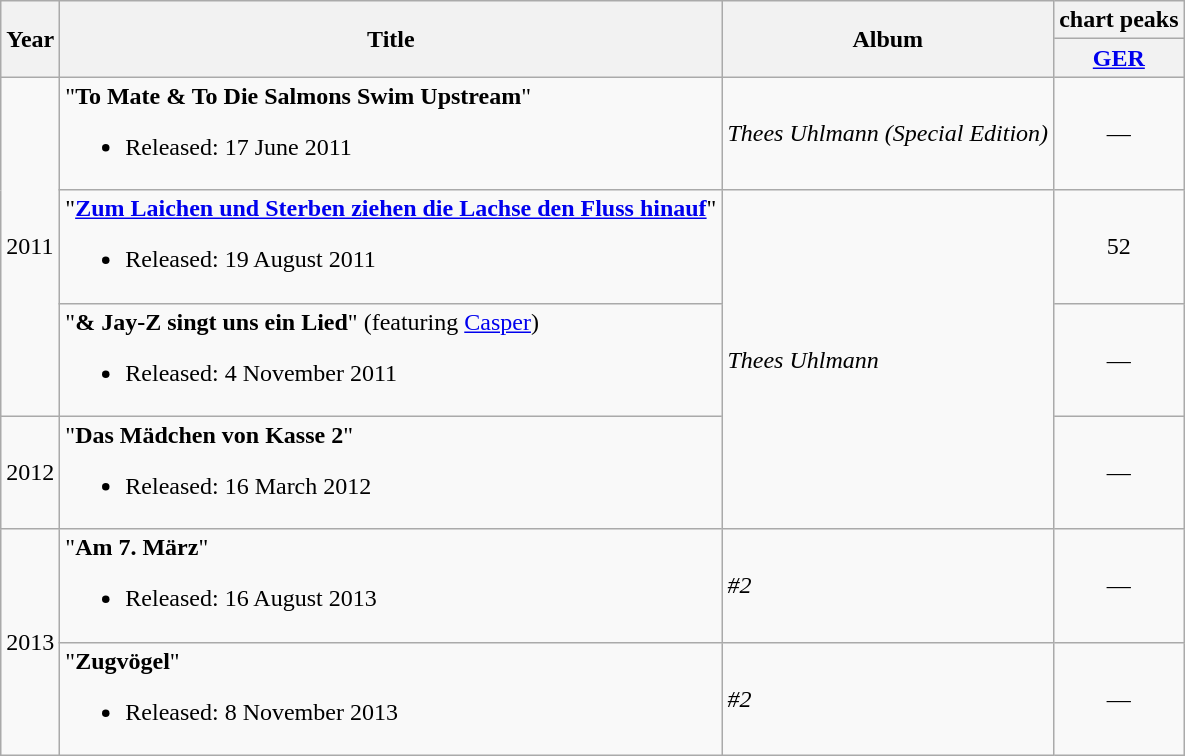<table class="wikitable">
<tr>
<th rowspan="2">Year</th>
<th rowspan="2">Title</th>
<th rowspan="2">Album</th>
<th colspan="3">chart peaks</th>
</tr>
<tr bgcolor="#dddddd">
<th><a href='#'>GER</a><br></th>
</tr>
<tr>
<td rowspan="3">2011</td>
<td>"<strong>To Mate & To Die Salmons Swim Upstream</strong>"<br><ul><li>Released: 17 June 2011</li></ul></td>
<td><em>Thees Uhlmann (Special Edition)</em></td>
<td align="center" >—</td>
</tr>
<tr>
<td>"<strong><a href='#'>Zum Laichen und Sterben ziehen die Lachse den Fluss hinauf</a></strong>"<br><ul><li>Released: 19 August 2011</li></ul></td>
<td rowspan="3"><em>Thees Uhlmann</em></td>
<td align="center" >52</td>
</tr>
<tr>
<td>"<strong>& Jay-Z singt uns ein Lied</strong>" (featuring <a href='#'>Casper</a>)<br><ul><li>Released: 4 November 2011</li></ul></td>
<td align="center" >—</td>
</tr>
<tr>
<td>2012</td>
<td>"<strong>Das Mädchen von Kasse 2</strong>"<br><ul><li>Released: 16 March 2012</li></ul></td>
<td align="center" >—</td>
</tr>
<tr>
<td rowspan="2">2013</td>
<td>"<strong>Am 7. März</strong>"<br><ul><li>Released: 16 August 2013</li></ul></td>
<td><em>#2</em></td>
<td align="center" >—</td>
</tr>
<tr>
<td>"<strong>Zugvögel</strong>"<br><ul><li>Released: 8 November 2013</li></ul></td>
<td><em>#2</em></td>
<td align="center" >—</td>
</tr>
</table>
